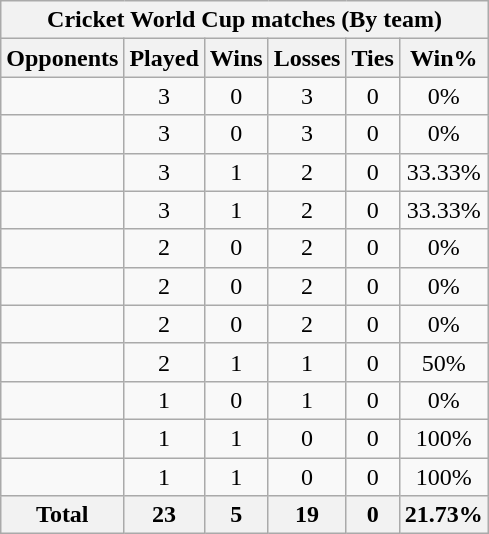<table class="wikitable" style="text-align: center;">
<tr>
<th colspan=6>Cricket World Cup matches (By team)</th>
</tr>
<tr>
<th>Opponents</th>
<th>Played</th>
<th>Wins</th>
<th>Losses</th>
<th>Ties</th>
<th>Win%</th>
</tr>
<tr>
<td align=left></td>
<td>3</td>
<td>0</td>
<td>3</td>
<td>0</td>
<td>0%</td>
</tr>
<tr>
<td align=left></td>
<td>3</td>
<td>0</td>
<td>3</td>
<td>0</td>
<td>0%</td>
</tr>
<tr>
<td align=left></td>
<td>3</td>
<td>1</td>
<td>2</td>
<td>0</td>
<td>33.33%</td>
</tr>
<tr>
<td align=left></td>
<td>3</td>
<td>1</td>
<td>2</td>
<td>0</td>
<td>33.33%</td>
</tr>
<tr>
<td align=left></td>
<td>2</td>
<td>0</td>
<td>2</td>
<td>0</td>
<td>0%</td>
</tr>
<tr>
<td align=left></td>
<td>2</td>
<td>0</td>
<td>2</td>
<td>0</td>
<td>0%</td>
</tr>
<tr>
<td align=left></td>
<td>2</td>
<td>0</td>
<td>2</td>
<td>0</td>
<td>0%</td>
</tr>
<tr>
<td align=left></td>
<td>2</td>
<td>1</td>
<td>1</td>
<td>0</td>
<td>50%</td>
</tr>
<tr>
<td align=left></td>
<td>1</td>
<td>0</td>
<td>1</td>
<td>0</td>
<td>0%</td>
</tr>
<tr>
<td align=left></td>
<td>1</td>
<td>1</td>
<td>0</td>
<td>0</td>
<td>100%</td>
</tr>
<tr>
<td align=left></td>
<td>1</td>
<td>1</td>
<td>0</td>
<td>0</td>
<td>100%</td>
</tr>
<tr>
<th>Total</th>
<th>23</th>
<th>5</th>
<th>19</th>
<th>0</th>
<th>21.73%</th>
</tr>
</table>
